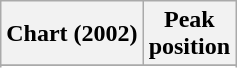<table class="wikitable sortable plainrowheaders">
<tr>
<th>Chart (2002)</th>
<th>Peak<br>position</th>
</tr>
<tr>
</tr>
<tr>
</tr>
<tr>
</tr>
</table>
